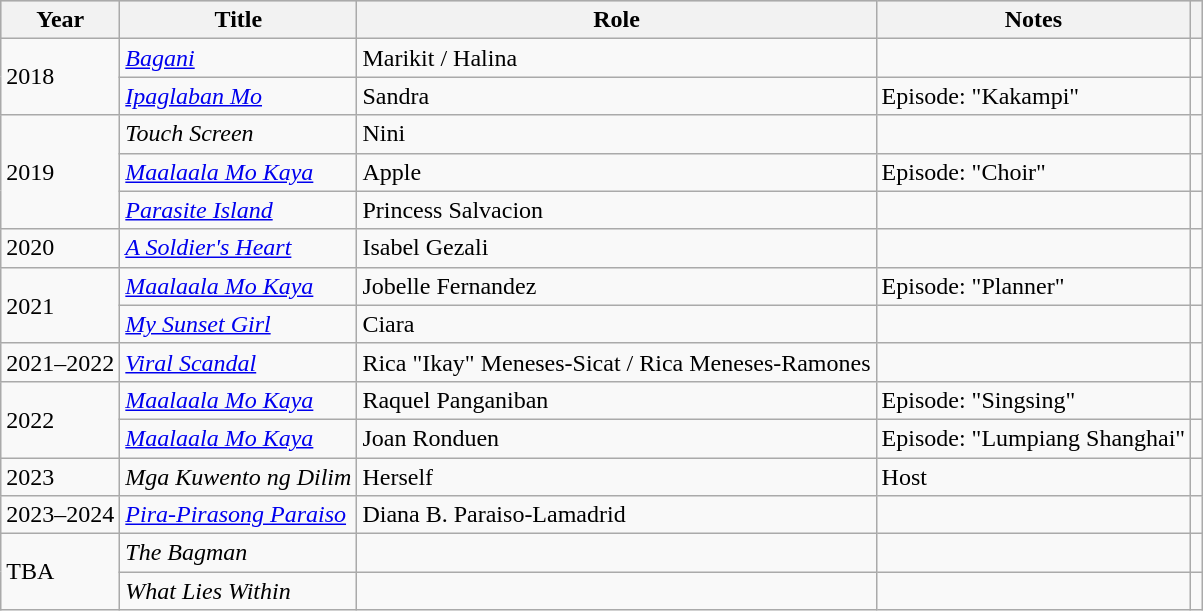<table class="wikitable sortable plainrowheaders">
<tr style="background:#ccc; text-align:center;">
<th scope="col">Year</th>
<th scope="col">Title</th>
<th scope="col">Role</th>
<th scope="col" class="unsortable">Notes</th>
<th scope="col" class="unsortable"></th>
</tr>
<tr>
<td rowspan="2">2018</td>
<td><em><a href='#'>Bagani</a></em></td>
<td>Marikit / Halina</td>
<td></td>
<td></td>
</tr>
<tr>
<td><em><a href='#'>Ipaglaban Mo</a></em></td>
<td>Sandra</td>
<td>Episode: "Kakampi"</td>
<td></td>
</tr>
<tr>
<td rowspan="3">2019</td>
<td><em>Touch Screen</em></td>
<td>Nini</td>
<td></td>
<td></td>
</tr>
<tr>
<td><em><a href='#'>Maalaala Mo Kaya</a></em></td>
<td>Apple</td>
<td>Episode: "Choir"</td>
<td></td>
</tr>
<tr>
<td><em><a href='#'>Parasite Island</a></em></td>
<td>Princess Salvacion</td>
<td></td>
<td></td>
</tr>
<tr>
<td>2020</td>
<td><em><a href='#'>A Soldier's Heart</a></em></td>
<td>Isabel Gezali</td>
<td></td>
<td></td>
</tr>
<tr>
<td rowspan="2">2021</td>
<td><em><a href='#'>Maalaala Mo Kaya</a></em></td>
<td>Jobelle Fernandez</td>
<td>Episode: "Planner"</td>
<td></td>
</tr>
<tr>
<td><em><a href='#'>My Sunset Girl</a></em></td>
<td>Ciara</td>
<td></td>
<td></td>
</tr>
<tr>
<td>2021–2022</td>
<td><em><a href='#'>Viral Scandal</a></em></td>
<td>Rica "Ikay" Meneses-Sicat / Rica Meneses-Ramones</td>
<td></td>
<td></td>
</tr>
<tr>
<td rowspan="2">2022</td>
<td><em><a href='#'>Maalaala Mo Kaya</a></em></td>
<td>Raquel Panganiban</td>
<td>Episode: "Singsing"</td>
<td></td>
</tr>
<tr>
<td><em><a href='#'>Maalaala Mo Kaya</a></em></td>
<td>Joan Ronduen</td>
<td>Episode: "Lumpiang Shanghai"</td>
<td></td>
</tr>
<tr>
<td>2023</td>
<td><em>Mga Kuwento ng Dilim</em></td>
<td>Herself</td>
<td>Host</td>
<td></td>
</tr>
<tr>
<td>2023–2024</td>
<td><em><a href='#'>Pira-Pirasong Paraiso</a></em></td>
<td>Diana B. Paraiso-Lamadrid</td>
<td></td>
<td></td>
</tr>
<tr>
<td rowspan="2">TBA</td>
<td><em>The Bagman</em></td>
<td></td>
<td></td>
<td></td>
</tr>
<tr>
<td><em>What Lies Within</em></td>
<td></td>
<td></td>
<td></td>
</tr>
</table>
